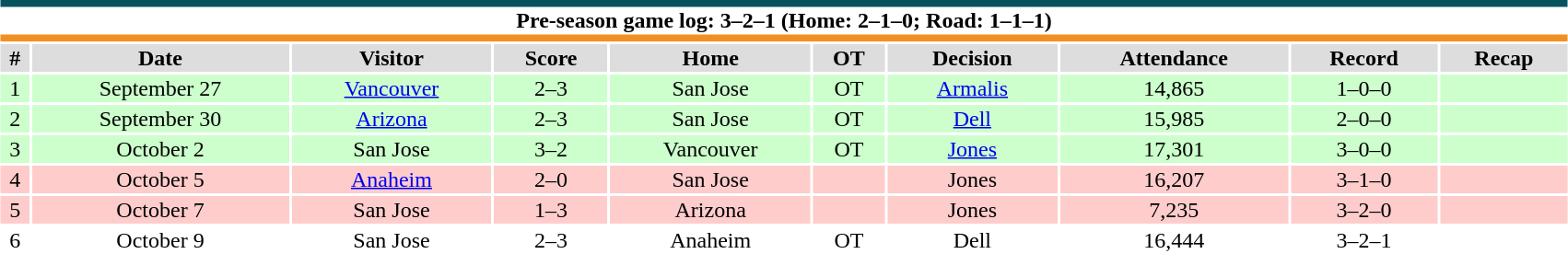<table class="toccolours collapsible collapsed" style="width:90%; clear:both; margin:1.5em auto; text-align:center;">
<tr>
<th colspan=10 style="background:#fff; border-top:#05535D 5px solid; border-bottom:#F38F20 5px solid;">Pre-season game log: 3–2–1 (Home: 2–1–0; Road: 1–1–1)</th>
</tr>
<tr bgcolor=dddddd>
<th>#</th>
<th>Date</th>
<th>Visitor</th>
<th>Score</th>
<th>Home</th>
<th>OT</th>
<th>Decision</th>
<th>Attendance</th>
<th>Record</th>
<th>Recap</th>
</tr>
<tr bgcolor=ccffcc>
<td>1</td>
<td>September 27</td>
<td><a href='#'>Vancouver</a></td>
<td>2–3</td>
<td>San Jose</td>
<td>OT</td>
<td><a href='#'>Armalis</a></td>
<td>14,865</td>
<td>1–0–0</td>
<td></td>
</tr>
<tr bgcolor=ccffcc>
<td>2</td>
<td>September 30</td>
<td><a href='#'>Arizona</a></td>
<td>2–3</td>
<td>San Jose</td>
<td>OT</td>
<td><a href='#'>Dell</a></td>
<td>15,985</td>
<td>2–0–0</td>
<td></td>
</tr>
<tr bgcolor=ccffcc>
<td>3</td>
<td>October 2</td>
<td>San Jose</td>
<td>3–2</td>
<td>Vancouver</td>
<td>OT</td>
<td><a href='#'>Jones</a></td>
<td>17,301</td>
<td>3–0–0</td>
<td></td>
</tr>
<tr bgcolor=ffcccc>
<td>4</td>
<td>October 5</td>
<td><a href='#'>Anaheim</a></td>
<td>2–0</td>
<td>San Jose</td>
<td></td>
<td>Jones</td>
<td>16,207</td>
<td>3–1–0</td>
<td></td>
</tr>
<tr bgcolor=ffcccc>
<td>5</td>
<td>October 7</td>
<td>San Jose</td>
<td>1–3</td>
<td>Arizona</td>
<td></td>
<td>Jones</td>
<td>7,235</td>
<td>3–2–0</td>
<td></td>
</tr>
<tr bgcolor=ffffff>
<td>6</td>
<td>October 9</td>
<td>San Jose</td>
<td>2–3</td>
<td>Anaheim</td>
<td>OT</td>
<td>Dell</td>
<td>16,444</td>
<td>3–2–1</td>
<td></td>
</tr>
</table>
